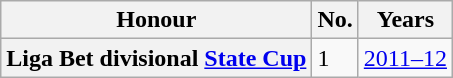<table class="wikitable plainrowheaders">
<tr>
<th scope=col>Honour</th>
<th scope=col>No.</th>
<th scope=col>Years</th>
</tr>
<tr>
<th scope=row>Liga Bet divisional <a href='#'>State Cup</a></th>
<td>1</td>
<td><a href='#'>2011–12</a></td>
</tr>
</table>
